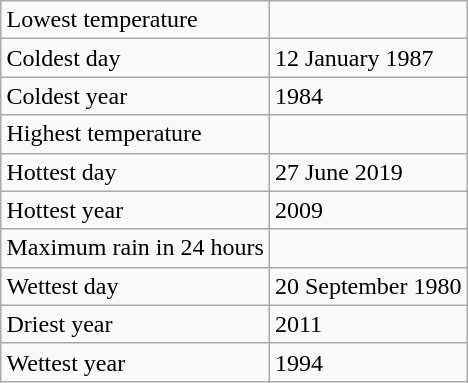<table style="border:0;margin:auto;" class="wikitable">
<tr>
<td>Lowest temperature</td>
<td></td>
</tr>
<tr>
<td>Coldest day</td>
<td>12 January 1987</td>
</tr>
<tr>
<td>Coldest year</td>
<td>1984</td>
</tr>
<tr>
<td>Highest temperature</td>
<td></td>
</tr>
<tr>
<td>Hottest day</td>
<td>27 June 2019</td>
</tr>
<tr>
<td>Hottest year</td>
<td>2009</td>
</tr>
<tr>
<td>Maximum rain in 24 hours</td>
<td></td>
</tr>
<tr>
<td>Wettest day</td>
<td>20 September 1980</td>
</tr>
<tr>
<td>Driest year</td>
<td>2011</td>
</tr>
<tr>
<td>Wettest year</td>
<td>1994</td>
</tr>
</table>
